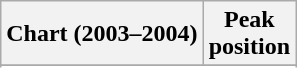<table class="wikitable sortable plainrowheaders" style="text-align:center">
<tr>
<th>Chart (2003–2004)</th>
<th>Peak<br>position</th>
</tr>
<tr>
</tr>
<tr>
</tr>
<tr>
</tr>
<tr>
</tr>
<tr>
</tr>
<tr>
</tr>
<tr>
</tr>
<tr>
</tr>
<tr>
</tr>
<tr>
</tr>
<tr>
</tr>
<tr>
</tr>
</table>
